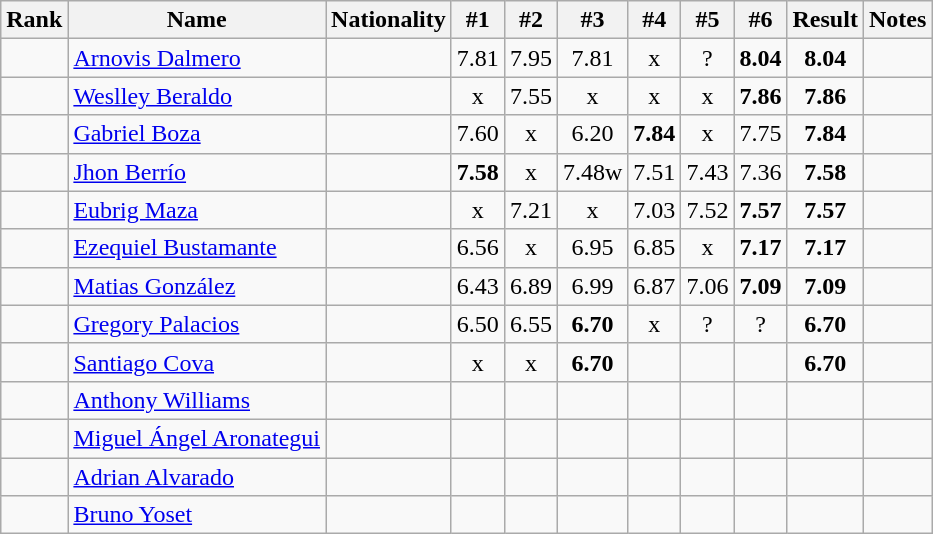<table class="wikitable sortable" style="text-align:center">
<tr>
<th>Rank</th>
<th>Name</th>
<th>Nationality</th>
<th>#1</th>
<th>#2</th>
<th>#3</th>
<th>#4</th>
<th>#5</th>
<th>#6</th>
<th>Result</th>
<th>Notes</th>
</tr>
<tr>
<td></td>
<td align=left><a href='#'>Arnovis Dalmero</a></td>
<td align=left></td>
<td>7.81</td>
<td>7.95</td>
<td>7.81</td>
<td>x</td>
<td>?</td>
<td><strong>8.04</strong></td>
<td><strong>8.04</strong></td>
<td></td>
</tr>
<tr>
<td></td>
<td align=left><a href='#'>Weslley Beraldo</a></td>
<td align=left></td>
<td>x</td>
<td>7.55</td>
<td>x</td>
<td>x</td>
<td>x</td>
<td><strong>7.86</strong></td>
<td><strong>7.86</strong></td>
<td></td>
</tr>
<tr>
<td></td>
<td align=left><a href='#'>Gabriel Boza</a></td>
<td align=left></td>
<td>7.60</td>
<td>x</td>
<td>6.20</td>
<td><strong>7.84</strong></td>
<td>x</td>
<td>7.75</td>
<td><strong>7.84</strong></td>
<td></td>
</tr>
<tr>
<td></td>
<td align=left><a href='#'>Jhon Berrío</a></td>
<td align=left></td>
<td><strong>7.58</strong></td>
<td>x</td>
<td>7.48w</td>
<td>7.51</td>
<td>7.43</td>
<td>7.36</td>
<td><strong>7.58</strong></td>
<td></td>
</tr>
<tr>
<td></td>
<td align=left><a href='#'>Eubrig Maza</a></td>
<td align=left></td>
<td>x</td>
<td>7.21</td>
<td>x</td>
<td>7.03</td>
<td>7.52</td>
<td><strong>7.57</strong></td>
<td><strong>7.57</strong></td>
<td></td>
</tr>
<tr>
<td></td>
<td align=left><a href='#'>Ezequiel Bustamante</a></td>
<td align=left></td>
<td>6.56</td>
<td>x</td>
<td>6.95</td>
<td>6.85</td>
<td>x</td>
<td><strong>7.17</strong></td>
<td><strong>7.17</strong></td>
<td></td>
</tr>
<tr>
<td></td>
<td align=left><a href='#'>Matias González</a></td>
<td align=left></td>
<td>6.43</td>
<td>6.89</td>
<td>6.99</td>
<td>6.87</td>
<td>7.06</td>
<td><strong>7.09</strong></td>
<td><strong>7.09</strong></td>
<td></td>
</tr>
<tr>
<td></td>
<td align=left><a href='#'>Gregory Palacios</a></td>
<td align=left></td>
<td>6.50</td>
<td>6.55</td>
<td><strong>6.70</strong></td>
<td>x</td>
<td>?</td>
<td>?</td>
<td><strong>6.70</strong></td>
<td></td>
</tr>
<tr>
<td></td>
<td align=left><a href='#'>Santiago Cova</a></td>
<td align=left></td>
<td>x</td>
<td>x</td>
<td><strong>6.70</strong></td>
<td></td>
<td></td>
<td></td>
<td><strong>6.70</strong></td>
<td></td>
</tr>
<tr>
<td></td>
<td align=left><a href='#'>Anthony Williams</a></td>
<td align=left></td>
<td></td>
<td></td>
<td></td>
<td></td>
<td></td>
<td></td>
<td><strong></strong></td>
<td></td>
</tr>
<tr>
<td></td>
<td align=left><a href='#'>Miguel Ángel Aronategui</a></td>
<td align=left></td>
<td></td>
<td></td>
<td></td>
<td></td>
<td></td>
<td></td>
<td><strong></strong></td>
<td></td>
</tr>
<tr>
<td></td>
<td align=left><a href='#'>Adrian Alvarado</a></td>
<td align=left></td>
<td></td>
<td></td>
<td></td>
<td></td>
<td></td>
<td></td>
<td><strong></strong></td>
<td></td>
</tr>
<tr>
<td></td>
<td align=left><a href='#'>Bruno Yoset</a></td>
<td align=left></td>
<td></td>
<td></td>
<td></td>
<td></td>
<td></td>
<td></td>
<td><strong></strong></td>
<td></td>
</tr>
</table>
